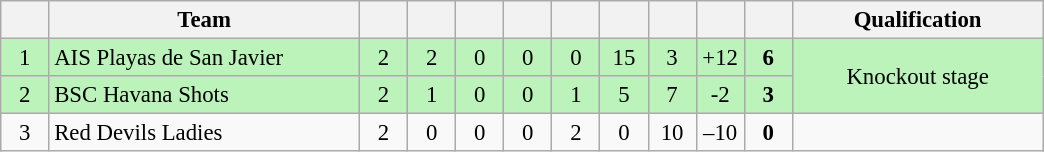<table class="wikitable" style="font-size: 95%">
<tr>
<th width="25"></th>
<th width="200">Team</th>
<th width="25"></th>
<th width="25"></th>
<th width="25"></th>
<th width="25"></th>
<th width="25"></th>
<th width="25"></th>
<th width="25"></th>
<th width="25"></th>
<th width="25"></th>
<th width="160">Qualification</th>
</tr>
<tr align=center bgcolor=#bbf3bb>
<td>1</td>
<td align=left> AIS Playas de San Javier</td>
<td>2</td>
<td>2</td>
<td>0</td>
<td>0</td>
<td>0</td>
<td>15</td>
<td>3</td>
<td>+12</td>
<td><strong>6</strong></td>
<td rowspan=2>Knockout stage</td>
</tr>
<tr align=center bgcolor=#bbf3bb>
<td>2</td>
<td align=left> BSC Havana Shots</td>
<td>2</td>
<td>1</td>
<td>0</td>
<td>0</td>
<td>1</td>
<td>5</td>
<td>7</td>
<td>-2</td>
<td><strong>3</strong></td>
</tr>
<tr align=center>
<td>3</td>
<td align=left> Red Devils Ladies</td>
<td>2</td>
<td>0</td>
<td>0</td>
<td>0</td>
<td>2</td>
<td>0</td>
<td>10</td>
<td>–10</td>
<td><strong>0</strong></td>
<td></td>
</tr>
</table>
